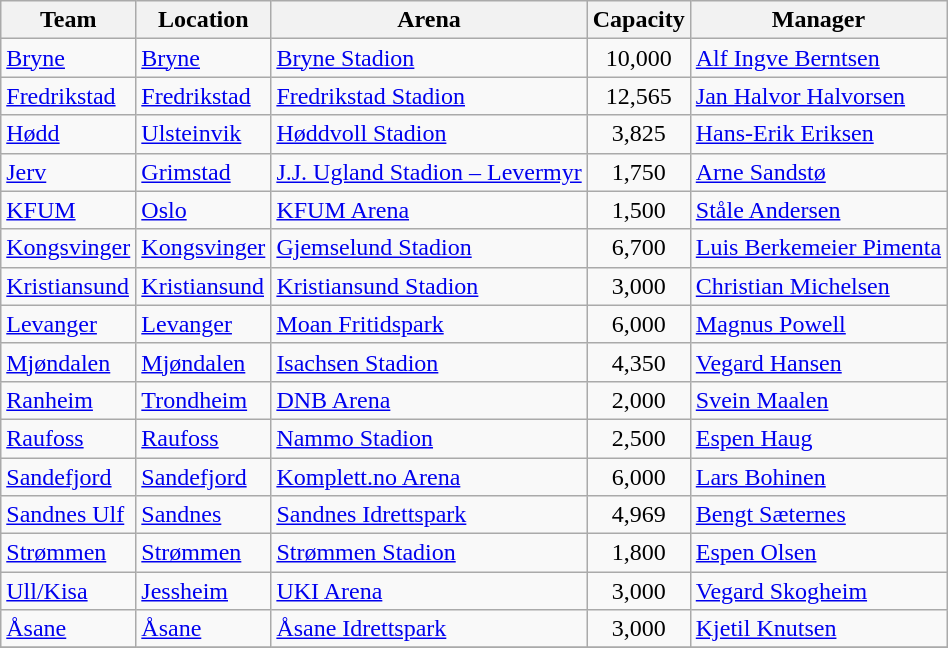<table class="wikitable sortable" border="1">
<tr>
<th>Team</th>
<th>Location</th>
<th>Arena</th>
<th>Capacity</th>
<th>Manager</th>
</tr>
<tr>
<td><a href='#'>Bryne</a></td>
<td><a href='#'>Bryne</a></td>
<td><a href='#'>Bryne Stadion</a></td>
<td align="center">10,000</td>
<td> <a href='#'>Alf Ingve Berntsen</a></td>
</tr>
<tr>
<td><a href='#'>Fredrikstad</a></td>
<td><a href='#'>Fredrikstad</a></td>
<td><a href='#'>Fredrikstad Stadion</a></td>
<td align="center">12,565</td>
<td> <a href='#'>Jan Halvor Halvorsen</a></td>
</tr>
<tr>
<td><a href='#'>Hødd</a></td>
<td><a href='#'>Ulsteinvik</a></td>
<td><a href='#'>Høddvoll Stadion</a></td>
<td align="center">3,825</td>
<td> <a href='#'>Hans-Erik Eriksen</a></td>
</tr>
<tr>
<td><a href='#'>Jerv</a></td>
<td><a href='#'>Grimstad</a></td>
<td><a href='#'>J.J. Ugland Stadion – Levermyr</a></td>
<td align="center">1,750</td>
<td> <a href='#'>Arne Sandstø</a></td>
</tr>
<tr>
<td><a href='#'>KFUM</a></td>
<td><a href='#'>Oslo</a></td>
<td><a href='#'>KFUM Arena</a></td>
<td align="center">1,500</td>
<td> <a href='#'>Ståle Andersen</a></td>
</tr>
<tr>
<td><a href='#'>Kongsvinger</a></td>
<td><a href='#'>Kongsvinger</a></td>
<td><a href='#'>Gjemselund Stadion</a></td>
<td align="center">6,700</td>
<td> <a href='#'>Luis Berkemeier Pimenta</a></td>
</tr>
<tr>
<td><a href='#'>Kristiansund</a></td>
<td><a href='#'>Kristiansund</a></td>
<td><a href='#'>Kristiansund Stadion</a></td>
<td align="center">3,000</td>
<td> <a href='#'>Christian Michelsen</a></td>
</tr>
<tr>
<td><a href='#'>Levanger</a></td>
<td><a href='#'>Levanger</a></td>
<td><a href='#'>Moan Fritidspark</a></td>
<td align="center">6,000</td>
<td> <a href='#'>Magnus Powell</a></td>
</tr>
<tr>
<td><a href='#'>Mjøndalen</a></td>
<td><a href='#'>Mjøndalen</a></td>
<td><a href='#'>Isachsen Stadion</a></td>
<td align="center">4,350</td>
<td> <a href='#'>Vegard Hansen</a></td>
</tr>
<tr>
<td><a href='#'>Ranheim</a></td>
<td><a href='#'>Trondheim</a></td>
<td><a href='#'>DNB Arena</a></td>
<td align="center">2,000</td>
<td> <a href='#'>Svein Maalen</a></td>
</tr>
<tr>
<td><a href='#'>Raufoss</a></td>
<td><a href='#'>Raufoss</a></td>
<td><a href='#'>Nammo Stadion</a></td>
<td align="center">2,500</td>
<td> <a href='#'>Espen Haug</a></td>
</tr>
<tr>
<td><a href='#'>Sandefjord</a></td>
<td><a href='#'>Sandefjord</a></td>
<td><a href='#'>Komplett.no Arena</a></td>
<td align="center">6,000</td>
<td> <a href='#'>Lars Bohinen</a></td>
</tr>
<tr>
<td><a href='#'>Sandnes Ulf</a></td>
<td><a href='#'>Sandnes</a></td>
<td><a href='#'>Sandnes Idrettspark</a></td>
<td align="center">4,969</td>
<td> <a href='#'>Bengt Sæternes</a></td>
</tr>
<tr>
<td><a href='#'>Strømmen</a></td>
<td><a href='#'>Strømmen</a></td>
<td><a href='#'>Strømmen Stadion</a></td>
<td align="center">1,800</td>
<td> <a href='#'>Espen Olsen</a></td>
</tr>
<tr>
<td><a href='#'>Ull/Kisa</a></td>
<td><a href='#'>Jessheim</a></td>
<td><a href='#'>UKI Arena</a></td>
<td align="center">3,000</td>
<td> <a href='#'>Vegard Skogheim</a></td>
</tr>
<tr>
<td><a href='#'>Åsane</a></td>
<td><a href='#'>Åsane</a></td>
<td><a href='#'>Åsane Idrettspark</a></td>
<td align="center">3,000</td>
<td> <a href='#'>Kjetil Knutsen</a></td>
</tr>
<tr>
</tr>
</table>
